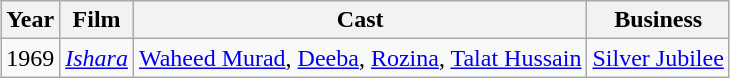<table class="wikitable" style="margin-left:auto;margin-right:auto">
<tr>
<th>Year</th>
<th>Film</th>
<th>Cast</th>
<th>Business</th>
</tr>
<tr>
<td>1969</td>
<td><em><a href='#'>Ishara</a></em></td>
<td><a href='#'>Waheed Murad</a>, <a href='#'>Deeba</a>, <a href='#'>Rozina</a>, <a href='#'>Talat Hussain</a></td>
<td><a href='#'>Silver Jubilee</a></td>
</tr>
</table>
